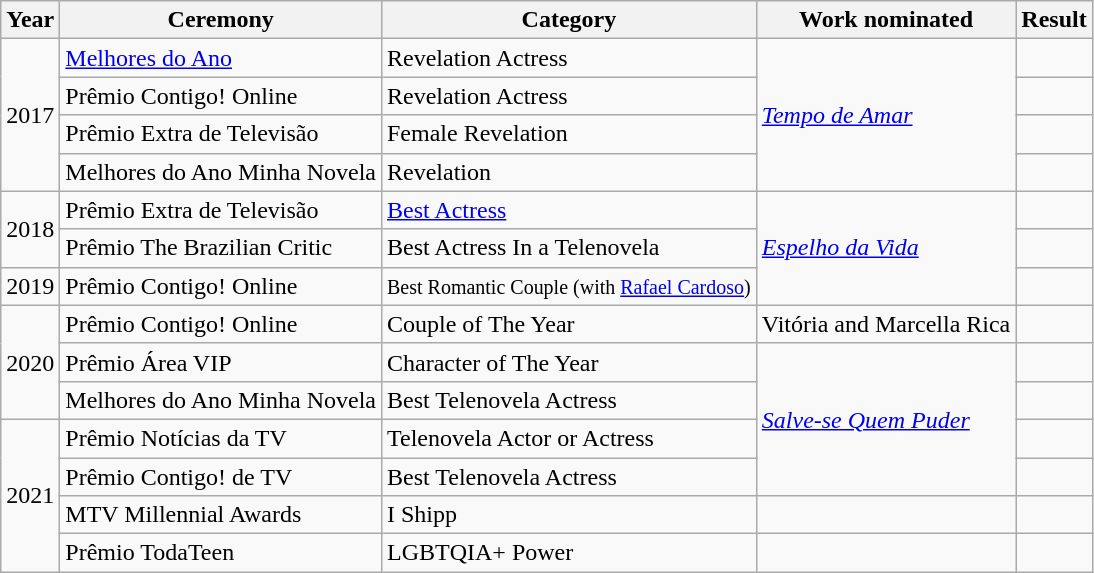<table class="wikitable">
<tr>
<th>Year</th>
<th>Ceremony</th>
<th>Category</th>
<th>Work nominated</th>
<th>Result</th>
</tr>
<tr>
<td rowspan="4">2017</td>
<td><a href='#'>Melhores do Ano</a></td>
<td>Revelation Actress</td>
<td rowspan="4"><em><a href='#'>Tempo de Amar</a></em></td>
<td></td>
</tr>
<tr>
<td>Prêmio Contigo! Online</td>
<td>Revelation Actress</td>
<td></td>
</tr>
<tr>
<td>Prêmio Extra de Televisão</td>
<td>Female Revelation</td>
<td></td>
</tr>
<tr>
<td>Melhores do Ano Minha Novela</td>
<td>Revelation</td>
<td></td>
</tr>
<tr>
<td rowspan="2">2018</td>
<td>Prêmio Extra de Televisão</td>
<td><a href='#'>Best Actress</a></td>
<td rowspan="3"><em><a href='#'>Espelho da Vida</a></em></td>
<td></td>
</tr>
<tr>
<td>Prêmio The Brazilian Critic</td>
<td>Best Actress In a Telenovela</td>
<td></td>
</tr>
<tr>
<td>2019</td>
<td>Prêmio Contigo! Online</td>
<td><small>Best Romantic Couple (with <a href='#'>Rafael Cardoso</a>)</small></td>
<td></td>
</tr>
<tr>
<td rowspan="3">2020</td>
<td>Prêmio Contigo! Online</td>
<td>Couple of The Year</td>
<td>Vitória and Marcella Rica</td>
<td></td>
</tr>
<tr>
<td>Prêmio Área VIP</td>
<td>Character of The Year</td>
<td rowspan="4"><em><a href='#'>Salve-se Quem Puder</a></em></td>
<td></td>
</tr>
<tr>
<td>Melhores do Ano Minha Novela</td>
<td>Best Telenovela Actress</td>
<td></td>
</tr>
<tr>
<td rowspan="4">2021</td>
<td>Prêmio Notícias da TV</td>
<td>Telenovela Actor or Actress</td>
<td></td>
</tr>
<tr>
<td>Prêmio Contigo! de TV</td>
<td>Best Telenovela Actress</td>
<td></td>
</tr>
<tr>
<td>MTV Millennial Awards</td>
<td>I Shipp</td>
<td></td>
<td></td>
</tr>
<tr>
<td>Prêmio TodaTeen</td>
<td>LGBTQIA+ Power</td>
<td></td>
<td></td>
</tr>
</table>
